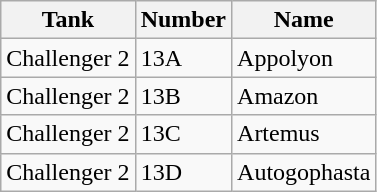<table class="wikitable">
<tr>
<th>Tank</th>
<th>Number</th>
<th>Name</th>
</tr>
<tr>
<td>Challenger 2</td>
<td>13A</td>
<td>Appolyon</td>
</tr>
<tr>
<td>Challenger 2</td>
<td>13B</td>
<td>Amazon</td>
</tr>
<tr>
<td>Challenger 2</td>
<td>13C</td>
<td>Artemus</td>
</tr>
<tr>
<td>Challenger 2</td>
<td>13D</td>
<td>Autogophasta</td>
</tr>
</table>
